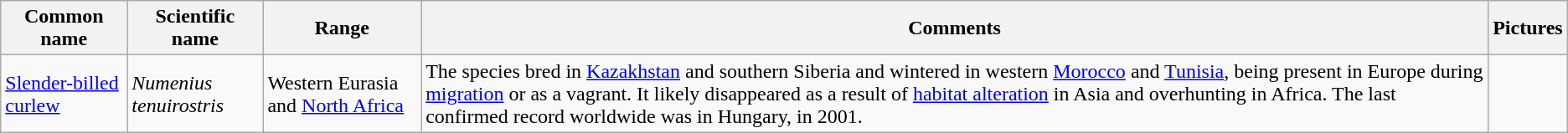<table class="wikitable sortable">
<tr>
<th>Common name</th>
<th>Scientific name</th>
<th>Range</th>
<th class="unsortable">Comments</th>
<th class="unsortable">Pictures</th>
</tr>
<tr>
<td><a href='#'>Slender-billed curlew</a></td>
<td><em>Numenius tenuirostris</em></td>
<td>Western Eurasia and <a href='#'>North Africa</a></td>
<td>The species bred in <a href='#'>Kazakhstan</a> and southern Siberia and wintered in western <a href='#'>Morocco</a> and <a href='#'>Tunisia</a>, being present in Europe during <a href='#'>migration</a> or as a vagrant. It likely disappeared as a result of <a href='#'>habitat alteration</a> in Asia and overhunting in Africa. The last confirmed record worldwide was in Hungary, in 2001.</td>
<td></td>
</tr>
</table>
